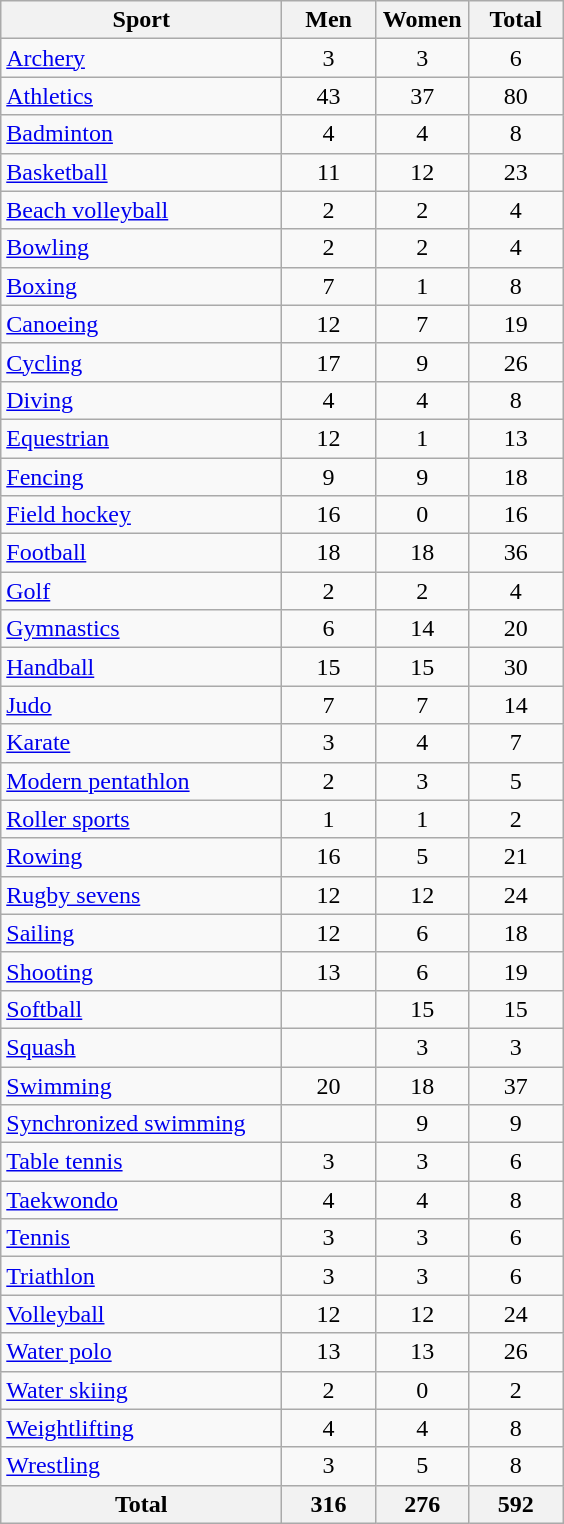<table class="wikitable sortable" style="text-align:center;">
<tr>
<th width=180>Sport</th>
<th width=55>Men</th>
<th width=55>Women</th>
<th width=55>Total</th>
</tr>
<tr>
<td align=left><a href='#'>Archery</a></td>
<td>3</td>
<td>3</td>
<td>6</td>
</tr>
<tr>
<td align=left><a href='#'>Athletics</a></td>
<td>43</td>
<td>37</td>
<td>80</td>
</tr>
<tr>
<td align=left><a href='#'>Badminton</a></td>
<td>4</td>
<td>4</td>
<td>8</td>
</tr>
<tr>
<td align=left><a href='#'>Basketball</a></td>
<td>11</td>
<td>12</td>
<td>23</td>
</tr>
<tr>
<td align=left><a href='#'>Beach volleyball</a></td>
<td>2</td>
<td>2</td>
<td>4</td>
</tr>
<tr>
<td align=left><a href='#'>Bowling</a></td>
<td>2</td>
<td>2</td>
<td>4</td>
</tr>
<tr>
<td align=left><a href='#'>Boxing</a></td>
<td>7</td>
<td>1</td>
<td>8</td>
</tr>
<tr>
<td align=left><a href='#'>Canoeing</a></td>
<td>12</td>
<td>7</td>
<td>19</td>
</tr>
<tr>
<td align=left><a href='#'>Cycling</a></td>
<td>17</td>
<td>9</td>
<td>26</td>
</tr>
<tr>
<td align=left><a href='#'>Diving</a></td>
<td>4</td>
<td>4</td>
<td>8</td>
</tr>
<tr>
<td align=left><a href='#'>Equestrian</a></td>
<td>12</td>
<td>1</td>
<td>13</td>
</tr>
<tr>
<td align=left><a href='#'>Fencing</a></td>
<td>9</td>
<td>9</td>
<td>18</td>
</tr>
<tr>
<td align=left><a href='#'>Field hockey</a></td>
<td>16</td>
<td>0</td>
<td>16</td>
</tr>
<tr>
<td align=left><a href='#'>Football</a></td>
<td>18</td>
<td>18</td>
<td>36</td>
</tr>
<tr>
<td align=left><a href='#'>Golf</a></td>
<td>2</td>
<td>2</td>
<td>4</td>
</tr>
<tr>
<td align=left><a href='#'>Gymnastics</a></td>
<td>6</td>
<td>14</td>
<td>20</td>
</tr>
<tr>
<td align=left><a href='#'>Handball</a></td>
<td>15</td>
<td>15</td>
<td>30</td>
</tr>
<tr>
<td align=left><a href='#'>Judo</a></td>
<td>7</td>
<td>7</td>
<td>14</td>
</tr>
<tr>
<td align=left><a href='#'>Karate</a></td>
<td>3</td>
<td>4</td>
<td>7</td>
</tr>
<tr>
<td align=left><a href='#'>Modern pentathlon</a></td>
<td>2</td>
<td>3</td>
<td>5</td>
</tr>
<tr>
<td align=left><a href='#'>Roller sports</a></td>
<td>1</td>
<td>1</td>
<td>2</td>
</tr>
<tr>
<td align=left><a href='#'>Rowing</a></td>
<td>16</td>
<td>5</td>
<td>21</td>
</tr>
<tr>
<td align=left><a href='#'>Rugby sevens</a></td>
<td>12</td>
<td>12</td>
<td>24</td>
</tr>
<tr>
<td align=left><a href='#'>Sailing</a></td>
<td>12</td>
<td>6</td>
<td>18</td>
</tr>
<tr>
<td align=left><a href='#'>Shooting</a></td>
<td>13</td>
<td>6</td>
<td>19</td>
</tr>
<tr>
<td align=left><a href='#'>Softball</a></td>
<td></td>
<td>15</td>
<td>15</td>
</tr>
<tr>
<td align=left><a href='#'>Squash</a></td>
<td></td>
<td>3</td>
<td>3</td>
</tr>
<tr>
<td align=left><a href='#'>Swimming</a></td>
<td>20</td>
<td>18</td>
<td>37</td>
</tr>
<tr>
<td align=left><a href='#'>Synchronized swimming</a></td>
<td></td>
<td>9</td>
<td>9</td>
</tr>
<tr>
<td align=left><a href='#'>Table tennis</a></td>
<td>3</td>
<td>3</td>
<td>6</td>
</tr>
<tr>
<td align=left><a href='#'>Taekwondo</a></td>
<td>4</td>
<td>4</td>
<td>8</td>
</tr>
<tr>
<td align=left><a href='#'>Tennis</a></td>
<td>3</td>
<td>3</td>
<td>6</td>
</tr>
<tr>
<td align=left><a href='#'>Triathlon</a></td>
<td>3</td>
<td>3</td>
<td>6</td>
</tr>
<tr>
<td align=left><a href='#'>Volleyball</a></td>
<td>12</td>
<td>12</td>
<td>24</td>
</tr>
<tr>
<td align=left><a href='#'>Water polo</a></td>
<td>13</td>
<td>13</td>
<td>26</td>
</tr>
<tr>
<td align=left><a href='#'>Water skiing</a></td>
<td>2</td>
<td>0</td>
<td>2</td>
</tr>
<tr>
<td align=left><a href='#'>Weightlifting</a></td>
<td>4</td>
<td>4</td>
<td>8</td>
</tr>
<tr>
<td align=left><a href='#'>Wrestling</a></td>
<td>3</td>
<td>5</td>
<td>8</td>
</tr>
<tr class="sortbottom">
<th>Total</th>
<th>316</th>
<th>276</th>
<th>592</th>
</tr>
</table>
